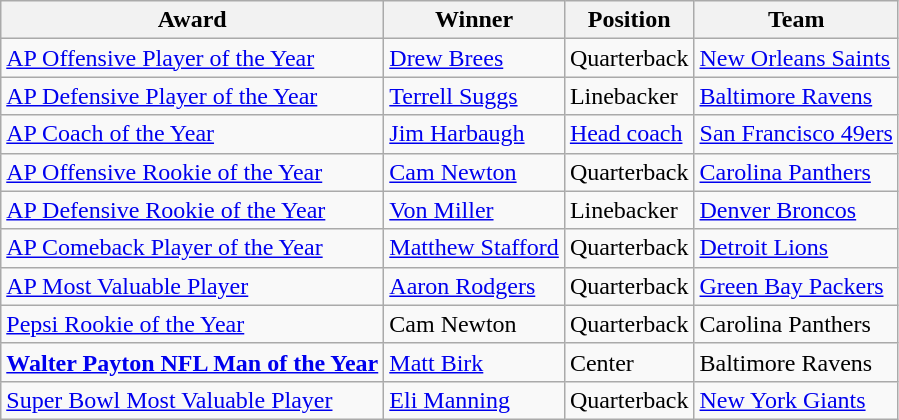<table class="wikitable">
<tr>
<th>Award</th>
<th>Winner</th>
<th>Position</th>
<th>Team</th>
</tr>
<tr>
<td><a href='#'>AP Offensive Player of the Year</a></td>
<td><a href='#'>Drew Brees</a></td>
<td>Quarterback</td>
<td><a href='#'>New Orleans Saints</a></td>
</tr>
<tr>
<td><a href='#'>AP Defensive Player of the Year</a></td>
<td><a href='#'>Terrell Suggs</a></td>
<td>Linebacker</td>
<td><a href='#'>Baltimore Ravens</a></td>
</tr>
<tr>
<td><a href='#'>AP Coach of the Year</a></td>
<td><a href='#'>Jim Harbaugh</a></td>
<td><a href='#'>Head coach</a></td>
<td><a href='#'>San Francisco 49ers</a></td>
</tr>
<tr>
<td><a href='#'>AP Offensive Rookie of the Year</a></td>
<td><a href='#'>Cam Newton</a></td>
<td>Quarterback</td>
<td><a href='#'>Carolina Panthers</a></td>
</tr>
<tr>
<td><a href='#'>AP Defensive Rookie of the Year</a></td>
<td><a href='#'>Von Miller</a></td>
<td>Linebacker</td>
<td><a href='#'>Denver Broncos</a></td>
</tr>
<tr>
<td><a href='#'>AP Comeback Player of the Year</a></td>
<td><a href='#'>Matthew Stafford</a></td>
<td>Quarterback</td>
<td><a href='#'>Detroit Lions</a></td>
</tr>
<tr>
<td><a href='#'>AP Most Valuable Player</a></td>
<td><a href='#'>Aaron Rodgers</a></td>
<td>Quarterback</td>
<td><a href='#'>Green Bay Packers</a></td>
</tr>
<tr>
<td><a href='#'>Pepsi Rookie of the Year</a></td>
<td>Cam Newton</td>
<td>Quarterback</td>
<td>Carolina Panthers</td>
</tr>
<tr>
<td><strong><a href='#'>Walter Payton NFL Man of the Year</a></strong></td>
<td><a href='#'>Matt Birk</a></td>
<td>Center</td>
<td>Baltimore Ravens</td>
</tr>
<tr>
<td><a href='#'>Super Bowl Most Valuable Player</a></td>
<td><a href='#'>Eli Manning</a></td>
<td>Quarterback</td>
<td><a href='#'>New York Giants</a></td>
</tr>
</table>
